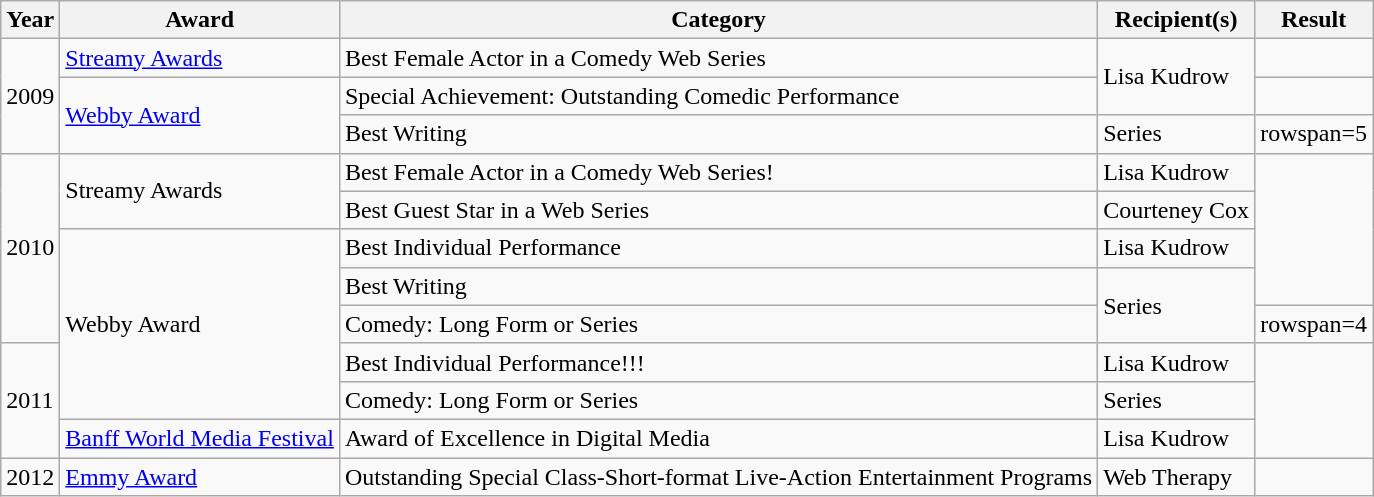<table class="wikitable">
<tr>
<th>Year</th>
<th>Award</th>
<th>Category</th>
<th>Recipient(s)</th>
<th>Result</th>
</tr>
<tr>
<td rowspan=3>2009</td>
<td><a href='#'>Streamy Awards</a></td>
<td>Best Female Actor in a Comedy Web Series</td>
<td rowspan=2>Lisa Kudrow</td>
<td></td>
</tr>
<tr>
<td rowspan=2><a href='#'>Webby Award</a></td>
<td>Special Achievement: Outstanding Comedic Performance</td>
<td></td>
</tr>
<tr>
<td>Best Writing</td>
<td>Series</td>
<td>rowspan=5 </td>
</tr>
<tr>
<td rowspan=5>2010</td>
<td rowspan=2>Streamy Awards</td>
<td>Best Female Actor in a Comedy Web Series!</td>
<td>Lisa Kudrow</td>
</tr>
<tr>
<td>Best Guest Star in a Web Series</td>
<td>Courteney Cox</td>
</tr>
<tr>
<td rowspan=5>Webby Award</td>
<td>Best Individual Performance</td>
<td>Lisa Kudrow</td>
</tr>
<tr>
<td>Best Writing</td>
<td rowspan=2>Series</td>
</tr>
<tr>
<td>Comedy: Long Form or Series</td>
<td>rowspan=4 </td>
</tr>
<tr>
<td rowspan=3>2011</td>
<td>Best Individual Performance!!!</td>
<td>Lisa Kudrow</td>
</tr>
<tr>
<td>Comedy: Long Form or Series</td>
<td>Series</td>
</tr>
<tr>
<td><a href='#'>Banff World Media Festival</a></td>
<td>Award of Excellence in Digital Media</td>
<td>Lisa Kudrow</td>
</tr>
<tr>
<td>2012</td>
<td><a href='#'>Emmy Award</a></td>
<td>Outstanding Special Class-Short-format Live-Action Entertainment Programs</td>
<td>Web Therapy</td>
<td></td>
</tr>
</table>
